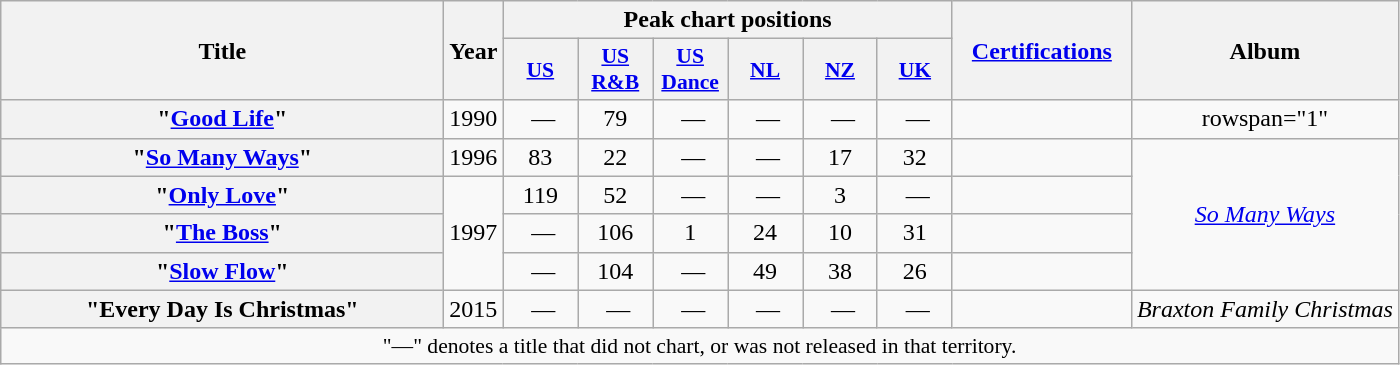<table class="wikitable plainrowheaders" style="text-align:center;">
<tr>
<th scope="col" rowspan="2" style="width:18em;">Title</th>
<th scope="col" rowspan="2">Year</th>
<th scope="col" colspan="6">Peak chart positions</th>
<th scope="col" rowspan="2" style="width:7em;"><a href='#'>Certifications</a></th>
<th scope="col" rowspan="2">Album</th>
</tr>
<tr>
<th scope="col" style="width:3em; font-size:90%;"><a href='#'>US</a><br></th>
<th scope="col" style="width:3em; font-size:90%;"><a href='#'>US R&B</a><br></th>
<th scope="col" style="width:3em; font-size:90%;"><a href='#'>US Dance</a><br></th>
<th scope="col" style="width:3em; font-size:90%;"><a href='#'>NL</a><br></th>
<th scope="col" style="width:3em; font-size:90%;"><a href='#'>NZ</a><br></th>
<th scope="col" style="width:3em; font-size:90%;"><a href='#'>UK</a><br></th>
</tr>
<tr>
<th scope="row">"<a href='#'>Good Life</a>"</th>
<td>1990</td>
<td> —</td>
<td>79</td>
<td> —</td>
<td> —</td>
<td> —</td>
<td> —</td>
<td></td>
<td>rowspan="1" </td>
</tr>
<tr>
<th scope="row">"<a href='#'>So Many Ways</a>"</th>
<td rowspan="1">1996</td>
<td>83</td>
<td>22</td>
<td> —</td>
<td> —</td>
<td>17</td>
<td>32</td>
<td></td>
<td rowspan="4"><em><a href='#'>So Many Ways</a></em></td>
</tr>
<tr>
<th scope="row">"<a href='#'>Only Love</a>"</th>
<td rowspan="3">1997</td>
<td>119</td>
<td>52</td>
<td> —</td>
<td> —</td>
<td>3</td>
<td> —</td>
<td></td>
</tr>
<tr>
<th scope="row">"<a href='#'>The Boss</a>"</th>
<td> —</td>
<td>106</td>
<td>1</td>
<td>24</td>
<td>10</td>
<td>31</td>
<td></td>
</tr>
<tr>
<th scope="row">"<a href='#'>Slow Flow</a>"</th>
<td> —</td>
<td>104</td>
<td> —</td>
<td>49</td>
<td>38</td>
<td>26</td>
<td></td>
</tr>
<tr>
<th scope="row">"Every Day Is Christmas"</th>
<td>2015</td>
<td> —</td>
<td> —</td>
<td> —</td>
<td> —</td>
<td> —</td>
<td> —</td>
<td></td>
<td><em>Braxton Family Christmas</em></td>
</tr>
<tr>
<td colspan="14" style="font-size:90%">"—" denotes a title that did not chart, or was not released in that territory.</td>
</tr>
</table>
